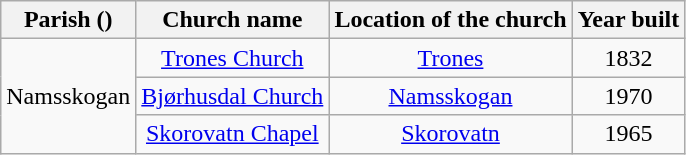<table class="wikitable" style="text-align:center">
<tr>
<th>Parish ()</th>
<th>Church name</th>
<th>Location of the church</th>
<th>Year built</th>
</tr>
<tr>
<td rowspan="3">Namsskogan</td>
<td><a href='#'>Trones Church</a></td>
<td><a href='#'>Trones</a></td>
<td>1832</td>
</tr>
<tr>
<td><a href='#'>Bjørhusdal Church</a></td>
<td><a href='#'>Namsskogan</a></td>
<td>1970</td>
</tr>
<tr>
<td><a href='#'>Skorovatn Chapel</a></td>
<td><a href='#'>Skorovatn</a></td>
<td>1965</td>
</tr>
</table>
